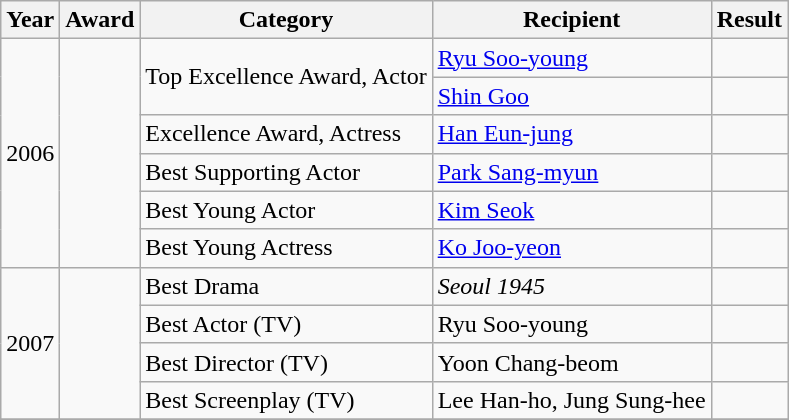<table class="wikitable">
<tr>
<th>Year</th>
<th>Award</th>
<th>Category</th>
<th>Recipient</th>
<th>Result</th>
</tr>
<tr>
<td rowspan=6>2006</td>
<td rowspan=6></td>
<td rowspan=2>Top Excellence Award, Actor</td>
<td><a href='#'>Ryu Soo-young</a></td>
<td></td>
</tr>
<tr>
<td><a href='#'>Shin Goo</a></td>
<td></td>
</tr>
<tr>
<td>Excellence Award, Actress</td>
<td><a href='#'>Han Eun-jung</a></td>
<td></td>
</tr>
<tr>
<td>Best Supporting Actor</td>
<td><a href='#'>Park Sang-myun</a></td>
<td></td>
</tr>
<tr>
<td>Best Young Actor</td>
<td><a href='#'>Kim Seok</a></td>
<td></td>
</tr>
<tr>
<td>Best Young Actress</td>
<td><a href='#'>Ko Joo-yeon</a></td>
<td></td>
</tr>
<tr>
<td rowspan=4>2007</td>
<td rowspan=4></td>
<td>Best Drama</td>
<td><em>Seoul 1945</em></td>
<td></td>
</tr>
<tr>
<td>Best Actor (TV)</td>
<td>Ryu Soo-young</td>
<td></td>
</tr>
<tr>
<td>Best Director (TV)</td>
<td>Yoon Chang-beom</td>
<td></td>
</tr>
<tr>
<td>Best Screenplay (TV)</td>
<td>Lee Han-ho, Jung Sung-hee</td>
<td></td>
</tr>
<tr>
</tr>
</table>
